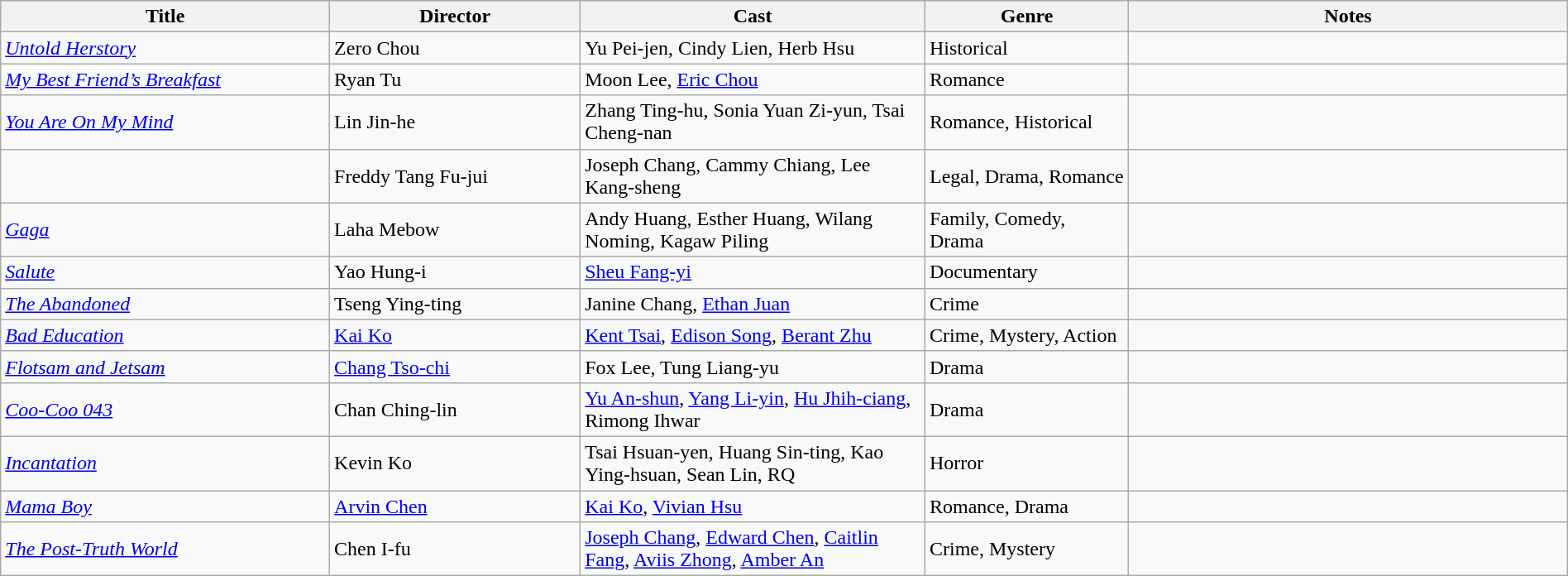<table class="wikitable sortable" width="100%">
<tr>
<th width="21%">Title</th>
<th width="16%">Director</th>
<th class="unsortable" width="22%">Cast</th>
<th width="13%">Genre</th>
<th class="unsortable" width="28%">Notes</th>
</tr>
<tr>
<td><em><a href='#'>Untold Herstory</a></em></td>
<td>Zero Chou</td>
<td>Yu Pei-jen, Cindy Lien, Herb Hsu</td>
<td>Historical</td>
<td></td>
</tr>
<tr>
<td><a href='#'><em>My Best Friend’s Breakfast</em></a></td>
<td>Ryan Tu</td>
<td>Moon Lee, <a href='#'>Eric Chou</a></td>
<td>Romance</td>
<td></td>
</tr>
<tr>
<td><a href='#'><em>You Are On My Mind</em></a></td>
<td>Lin Jin-he</td>
<td>Zhang Ting-hu, Sonia Yuan Zi-yun, Tsai Cheng-nan</td>
<td>Romance, Historical</td>
<td></td>
</tr>
<tr>
<td></td>
<td>Freddy Tang Fu-jui</td>
<td>Joseph Chang, Cammy Chiang, Lee Kang-sheng</td>
<td>Legal, Drama, Romance</td>
<td></td>
</tr>
<tr>
<td><a href='#'><em>Gaga</em></a></td>
<td>Laha Mebow</td>
<td>Andy Huang, Esther Huang, Wilang Noming, Kagaw Piling</td>
<td>Family, Comedy, Drama</td>
<td></td>
</tr>
<tr>
<td><a href='#'><em>Salute</em></a></td>
<td>Yao Hung-i</td>
<td><a href='#'>Sheu Fang-yi</a></td>
<td>Documentary</td>
<td></td>
</tr>
<tr>
<td><a href='#'><em>The Abandoned</em></a></td>
<td>Tseng Ying-ting</td>
<td>Janine Chang, <a href='#'>Ethan Juan</a></td>
<td>Crime</td>
<td></td>
</tr>
<tr>
<td><a href='#'><em>Bad Education</em></a></td>
<td><a href='#'>Kai Ko</a></td>
<td><a href='#'>Kent Tsai</a>, <a href='#'>Edison Song</a>, <a href='#'>Berant Zhu</a></td>
<td>Crime, Mystery, Action</td>
<td></td>
</tr>
<tr>
<td><a href='#'><em>Flotsam and Jetsam</em></a></td>
<td><a href='#'>Chang Tso-chi</a></td>
<td>Fox Lee, Tung Liang-yu</td>
<td>Drama</td>
<td></td>
</tr>
<tr>
<td><em><a href='#'>Coo-Coo 043</a></em></td>
<td>Chan Ching-lin</td>
<td><a href='#'>Yu An-shun</a>, <a href='#'>Yang Li-yin</a>, <a href='#'>Hu Jhih-ciang</a>, Rimong Ihwar</td>
<td>Drama</td>
<td></td>
</tr>
<tr>
<td><a href='#'><em>Incantation</em></a></td>
<td>Kevin Ko</td>
<td>Tsai Hsuan-yen, Huang Sin-ting, Kao Ying-hsuan, Sean Lin, RQ</td>
<td>Horror</td>
<td></td>
</tr>
<tr>
<td><em><a href='#'>Mama Boy</a></em></td>
<td><a href='#'>Arvin Chen</a></td>
<td><a href='#'>Kai Ko</a>, <a href='#'>Vivian Hsu</a></td>
<td>Romance, Drama</td>
<td></td>
</tr>
<tr>
<td><em><a href='#'>The Post-Truth World</a></em></td>
<td>Chen I-fu</td>
<td><a href='#'>Joseph Chang</a>, <a href='#'>Edward Chen</a>, <a href='#'>Caitlin Fang</a>, <a href='#'>Aviis Zhong</a>, <a href='#'>Amber An</a></td>
<td>Crime, Mystery</td>
<td></td>
</tr>
</table>
